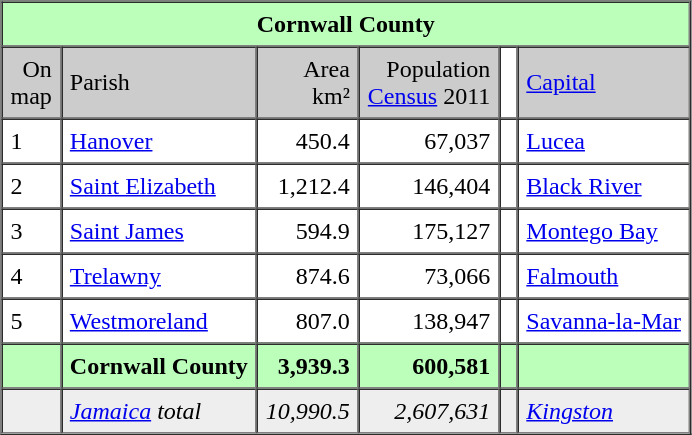<table class="mw-collapsible" border="1" cellpadding="5" cellspacing="0">
<tr>
<td colspan="6" style="background: #BFB;" align="center"><strong>Cornwall County</strong></td>
</tr>
<tr>
<td style="background: #CCC;" align="right">On<br>map</td>
<td style="background: #CCC;">Parish</td>
<td style="background: #CCC;" align="right">Area<br>km²</td>
<td style="background: #CCC;" align="right">Population<br><a href='#'>Census</a> 2011</td>
<td></td>
<td style="background: #CCC;"><a href='#'>Capital</a></td>
</tr>
<tr>
<td>1</td>
<td><a href='#'>Hanover</a></td>
<td align="right">450.4</td>
<td align="right">67,037</td>
<td></td>
<td><a href='#'>Lucea</a></td>
</tr>
<tr>
<td>2</td>
<td><a href='#'>Saint Elizabeth</a></td>
<td align="right">1,212.4</td>
<td align="right">146,404</td>
<td></td>
<td><a href='#'>Black River</a></td>
</tr>
<tr>
<td>3</td>
<td><a href='#'>Saint James</a></td>
<td align="right">594.9</td>
<td align="right">175,127</td>
<td></td>
<td><a href='#'>Montego Bay</a></td>
</tr>
<tr>
<td>4</td>
<td><a href='#'>Trelawny</a></td>
<td align="right">874.6</td>
<td align="right">73,066</td>
<td></td>
<td><a href='#'>Falmouth</a></td>
</tr>
<tr>
<td>5</td>
<td><a href='#'>Westmoreland</a></td>
<td align="right">807.0</td>
<td align="right">138,947</td>
<td></td>
<td><a href='#'>Savanna-la-Mar</a></td>
</tr>
<tr>
</tr>
<tr style="background: #BFB;">
<td> </td>
<td><strong>Cornwall County</strong></td>
<td align="right"><strong>3,939.3</strong></td>
<td align="right"><strong>600,581</strong></td>
<td></td>
<td></td>
</tr>
<tr style="background: #EEE;">
<td> </td>
<td><em><a href='#'>Jamaica</a> total</em></td>
<td align="right"><em>10,990.5</em></td>
<td align="right"><em>2,607,631</em></td>
<td></td>
<td><em><a href='#'>Kingston</a></em></td>
</tr>
</table>
